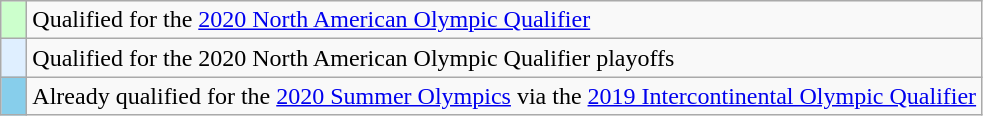<table class="wikitable" style="text-align:left">
<tr>
<td width=10px bgcolor=#ccffcc></td>
<td>Qualified for the <a href='#'>2020 North American Olympic Qualifier</a></td>
</tr>
<tr>
<td width=10px bgcolor=#dfefff></td>
<td>Qualified for the 2020 North American Olympic Qualifier playoffs</td>
</tr>
<tr>
<td width=10px bgcolor=#87ceeb></td>
<td>Already qualified for the <a href='#'>2020 Summer Olympics</a> via the <a href='#'>2019 Intercontinental Olympic Qualifier</a></td>
</tr>
</table>
